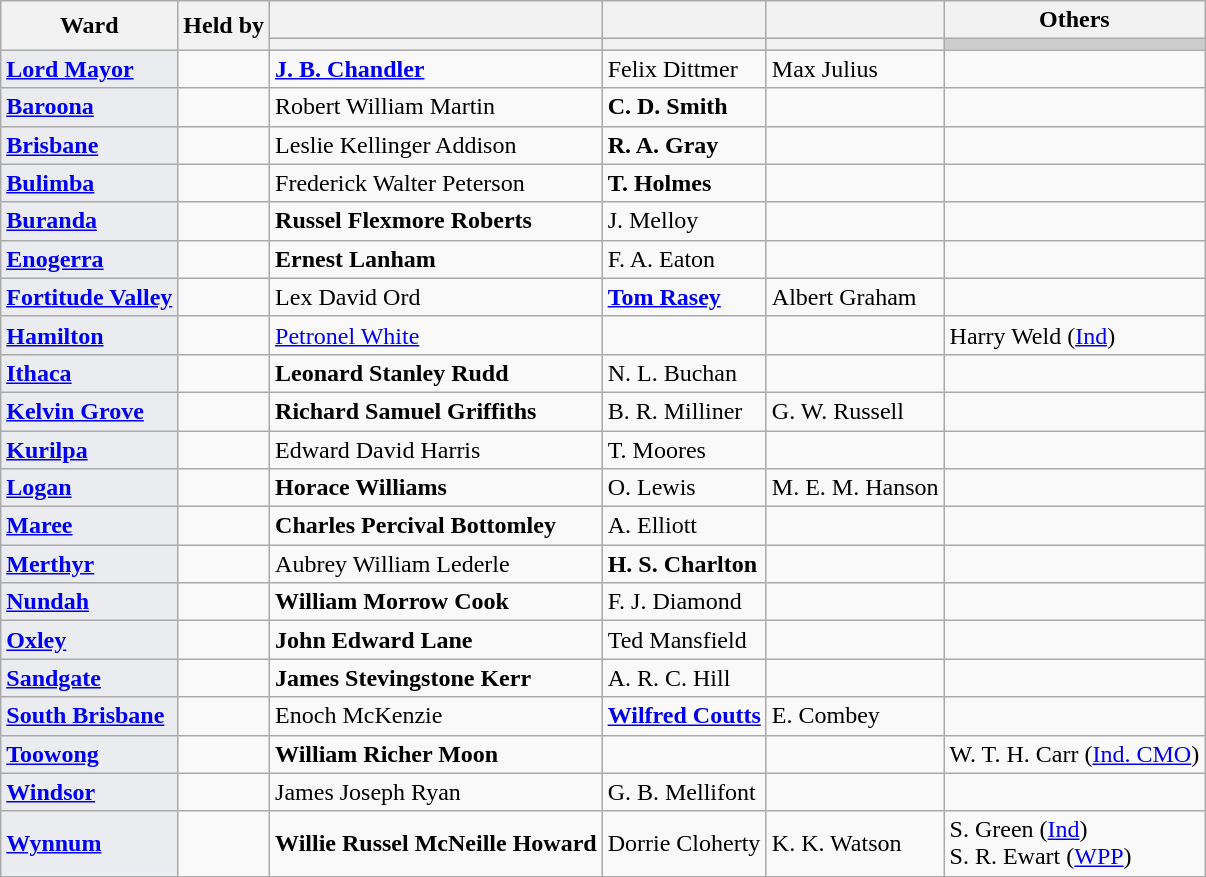<table class="wikitable">
<tr>
<th rowspan=2>Ward</th>
<th rowspan=2>Held by</th>
<th></th>
<th></th>
<th></th>
<th>Others</th>
</tr>
<tr bgcolor="#cccccc">
<th></th>
<th></th>
<th></th>
<td></td>
</tr>
<tr>
<td align="left"; style=background:#EAECF0><strong><a href='#'>Lord Mayor</a></strong></td>
<td></td>
<td><strong><a href='#'>J. B. Chandler</a></strong></td>
<td>Felix Dittmer</td>
<td>Max Julius</td>
<td></td>
</tr>
<tr>
<td align="left"; style=background:#EAECF0><strong><a href='#'>Baroona</a></strong></td>
<td></td>
<td>Robert William Martin</td>
<td><strong>C. D. Smith</strong></td>
<td></td>
<td></td>
</tr>
<tr>
<td align="left"; style=background:#EAECF0><strong><a href='#'>Brisbane</a></strong></td>
<td></td>
<td>Leslie Kellinger Addison</td>
<td><strong>R. A. Gray</strong></td>
<td></td>
<td></td>
</tr>
<tr>
<td align="left"; style=background:#EAECF0><strong><a href='#'>Bulimba</a></strong></td>
<td></td>
<td>Frederick Walter Peterson</td>
<td><strong>T. Holmes</strong></td>
<td></td>
<td></td>
</tr>
<tr>
<td align="left"; style=background:#EAECF0><strong><a href='#'>Buranda</a></strong></td>
<td></td>
<td><strong>Russel Flexmore Roberts</strong></td>
<td>J. Melloy</td>
<td></td>
<td></td>
</tr>
<tr>
<td align="left"; style=background:#EAECF0><strong><a href='#'>Enogerra</a></strong></td>
<td></td>
<td><strong>Ernest Lanham</strong></td>
<td>F. A. Eaton</td>
<td></td>
<td></td>
</tr>
<tr>
<td align="left"; style=background:#EAECF0><strong><a href='#'>Fortitude Valley</a></strong></td>
<td></td>
<td>Lex David Ord</td>
<td><strong><a href='#'>Tom Rasey</a></strong></td>
<td>Albert Graham</td>
<td></td>
</tr>
<tr>
<td align="left"; style=background:#EAECF0><strong><a href='#'>Hamilton</a></strong></td>
<td></td>
<td><a href='#'>Petronel White</a></td>
<td></td>
<td></td>
<td>Harry Weld (<a href='#'>Ind</a>)</td>
</tr>
<tr>
<td align="left"; style=background:#EAECF0><strong><a href='#'>Ithaca</a></strong></td>
<td></td>
<td><strong>Leonard Stanley Rudd</strong></td>
<td>N. L. Buchan</td>
<td></td>
<td></td>
</tr>
<tr>
<td align="left"; style=background:#EAECF0><strong><a href='#'>Kelvin Grove</a></strong></td>
<td></td>
<td><strong>Richard Samuel Griffiths</strong></td>
<td>B. R. Milliner</td>
<td>G. W. Russell</td>
<td></td>
</tr>
<tr>
<td align="left"; style=background:#EAECF0><strong><a href='#'>Kurilpa</a></strong></td>
<td></td>
<td>Edward David Harris</td>
<td>T. Moores</td>
<td></td>
<td></td>
</tr>
<tr>
<td align="left"; style=background:#EAECF0><strong><a href='#'>Logan</a></strong></td>
<td></td>
<td><strong>Horace Williams</strong></td>
<td>O. Lewis</td>
<td>M. E. M. Hanson</td>
<td></td>
</tr>
<tr>
<td align="left"; style=background:#EAECF0><strong><a href='#'>Maree</a></strong></td>
<td></td>
<td><strong>Charles Percival Bottomley</strong></td>
<td>A. Elliott</td>
<td></td>
<td></td>
</tr>
<tr>
<td align="left"; style=background:#EAECF0><strong><a href='#'>Merthyr</a></strong></td>
<td></td>
<td>Aubrey William Lederle</td>
<td><strong>H. S. Charlton</strong></td>
<td></td>
<td></td>
</tr>
<tr>
<td align="left"; style=background:#EAECF0><strong><a href='#'>Nundah</a></strong></td>
<td></td>
<td><strong>William Morrow Cook</strong></td>
<td>F. J. Diamond</td>
<td></td>
<td></td>
</tr>
<tr>
<td align="left"; style=background:#EAECF0><strong><a href='#'>Oxley</a></strong></td>
<td></td>
<td><strong>John Edward Lane</strong></td>
<td>Ted Mansfield</td>
<td></td>
<td></td>
</tr>
<tr>
<td align="left"; style=background:#EAECF0><strong><a href='#'>Sandgate</a></strong></td>
<td></td>
<td><strong>James Stevingstone Kerr</strong></td>
<td>A. R. C. Hill</td>
<td></td>
<td></td>
</tr>
<tr>
<td align="left"; style=background:#EAECF0><strong><a href='#'>South Brisbane</a></strong></td>
<td></td>
<td>Enoch McKenzie</td>
<td><strong><a href='#'>Wilfred Coutts</a></strong></td>
<td>E. Combey</td>
<td></td>
</tr>
<tr>
<td align="left"; style=background:#EAECF0><strong><a href='#'>Toowong</a></strong></td>
<td></td>
<td><strong>William Richer Moon</strong></td>
<td></td>
<td></td>
<td>W. T. H. Carr (<a href='#'>Ind. CMO</a>)</td>
</tr>
<tr>
<td align="left"; style=background:#EAECF0><strong><a href='#'>Windsor</a></strong></td>
<td></td>
<td>James Joseph Ryan</td>
<td>G. B. Mellifont</td>
<td></td>
<td></td>
</tr>
<tr>
<td align="left"; style=background:#EAECF0><strong><a href='#'>Wynnum</a></strong></td>
<td></td>
<td><strong>Willie Russel McNeille Howard</strong></td>
<td>Dorrie Cloherty</td>
<td>K. K. Watson</td>
<td>S. Green (<a href='#'>Ind</a>) <br> S. R. Ewart (<a href='#'>WPP</a>)</td>
</tr>
</table>
